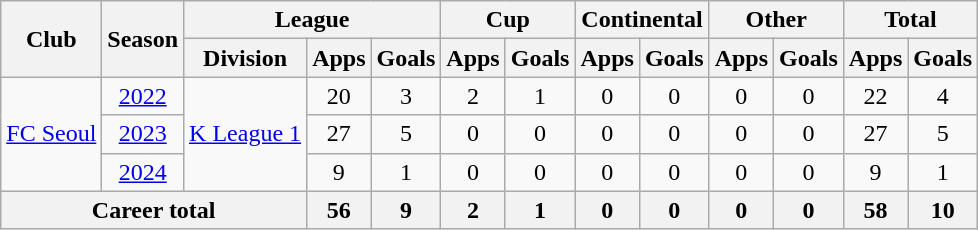<table class="wikitable" style="text-align: center">
<tr>
<th rowspan="2">Club</th>
<th rowspan="2">Season</th>
<th colspan="3">League</th>
<th colspan="2">Cup</th>
<th colspan="2">Continental</th>
<th colspan="2">Other</th>
<th colspan="2">Total</th>
</tr>
<tr>
<th>Division</th>
<th>Apps</th>
<th>Goals</th>
<th>Apps</th>
<th>Goals</th>
<th>Apps</th>
<th>Goals</th>
<th>Apps</th>
<th>Goals</th>
<th>Apps</th>
<th>Goals</th>
</tr>
<tr>
<td rowspan="3"><a href='#'>FC Seoul</a></td>
<td><a href='#'>2022</a></td>
<td rowspan="3"><a href='#'>K League 1</a></td>
<td>20</td>
<td>3</td>
<td>2</td>
<td>1</td>
<td>0</td>
<td>0</td>
<td>0</td>
<td>0</td>
<td>22</td>
<td>4</td>
</tr>
<tr>
<td><a href='#'>2023</a></td>
<td>27</td>
<td>5</td>
<td>0</td>
<td>0</td>
<td>0</td>
<td>0</td>
<td>0</td>
<td>0</td>
<td>27</td>
<td>5</td>
</tr>
<tr>
<td><a href='#'>2024</a></td>
<td>9</td>
<td>1</td>
<td>0</td>
<td>0</td>
<td>0</td>
<td>0</td>
<td>0</td>
<td>0</td>
<td>9</td>
<td>1</td>
</tr>
<tr>
<th colspan="3">Career total</th>
<th>56</th>
<th>9</th>
<th>2</th>
<th>1</th>
<th>0</th>
<th>0</th>
<th>0</th>
<th>0</th>
<th>58</th>
<th>10</th>
</tr>
</table>
